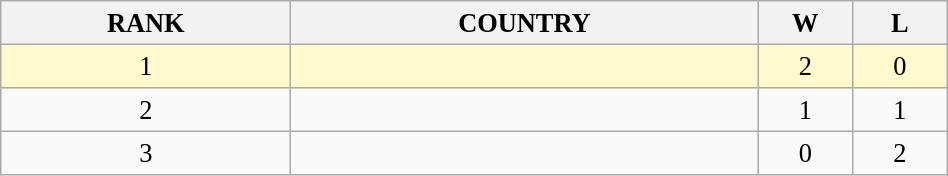<table class="wikitable" style=" text-align:center; font-size:110%;" width="50%">
<tr>
<th width="5">RANK</th>
<th width="45">COUNTRY</th>
<th width=10%>W</th>
<th width=10%>L</th>
</tr>
<tr style=background:lemonchiffon>
<td>1</td>
<td align=left></td>
<td>2</td>
<td>0</td>
</tr>
<tr>
<td>2</td>
<td align=left></td>
<td>1</td>
<td>1</td>
</tr>
<tr>
<td>3</td>
<td align=left></td>
<td>0</td>
<td>2</td>
</tr>
</table>
